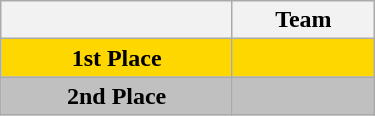<table class="wikitable" style="text-align:center" width=250px>
<tr>
<th></th>
<th>Team</th>
</tr>
<tr bgcolor="gold">
<td><strong>1st Place</strong></td>
<td align="center"></td>
</tr>
<tr bgcolor="silver">
<td><strong>2nd Place</strong></td>
<td align="centre"></td>
</tr>
</table>
